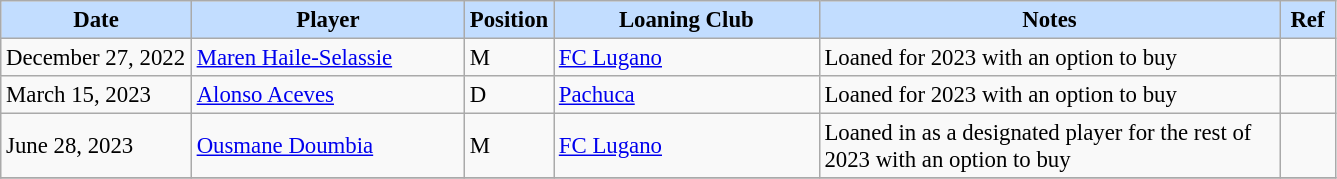<table class="wikitable" style="text-align:left; font-size:95%;">
<tr>
<th style="background:#c2ddff; width:120px;">Date</th>
<th style="background:#c2ddff; width:175px;">Player</th>
<th style="background:#c2ddff; width:50px;">Position</th>
<th style="background:#c2ddff; width:170px;">Loaning Club</th>
<th style="background:#c2ddff; width:300px;">Notes</th>
<th style="background:#c2ddff; width:30px;">Ref</th>
</tr>
<tr>
<td>December 27, 2022</td>
<td> <a href='#'>Maren Haile-Selassie</a></td>
<td>M</td>
<td> <a href='#'>FC Lugano</a></td>
<td>Loaned for 2023 with an option to buy</td>
<td></td>
</tr>
<tr>
<td>March 15, 2023</td>
<td> <a href='#'>Alonso Aceves</a></td>
<td>D</td>
<td> <a href='#'>Pachuca</a></td>
<td>Loaned for 2023 with an option to buy</td>
<td></td>
</tr>
<tr>
<td>June 28, 2023</td>
<td> <a href='#'>Ousmane Doumbia</a></td>
<td>M</td>
<td> <a href='#'>FC Lugano</a></td>
<td>Loaned in as a designated player for the rest of 2023 with an option to buy</td>
<td></td>
</tr>
<tr>
</tr>
</table>
